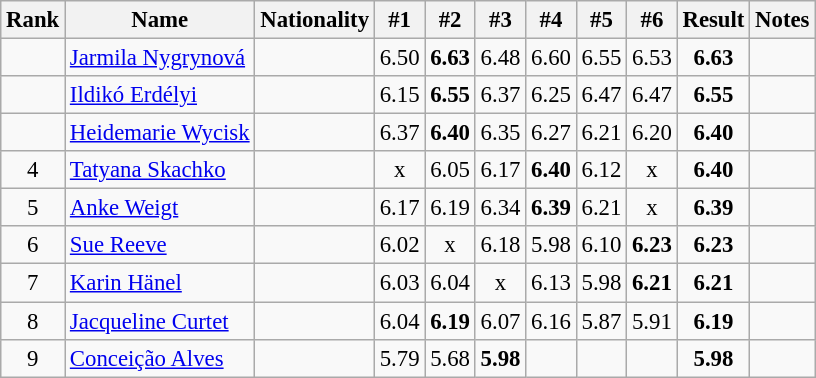<table class="wikitable sortable" style="text-align:center;font-size:95%">
<tr>
<th>Rank</th>
<th>Name</th>
<th>Nationality</th>
<th>#1</th>
<th>#2</th>
<th>#3</th>
<th>#4</th>
<th>#5</th>
<th>#6</th>
<th>Result</th>
<th>Notes</th>
</tr>
<tr>
<td></td>
<td align="left"><a href='#'>Jarmila Nygrynová</a></td>
<td align=left></td>
<td>6.50</td>
<td><strong>6.63</strong></td>
<td>6.48</td>
<td>6.60</td>
<td>6.55</td>
<td>6.53</td>
<td><strong>6.63</strong></td>
<td></td>
</tr>
<tr>
<td></td>
<td align="left"><a href='#'>Ildikó Erdélyi</a></td>
<td align=left></td>
<td>6.15</td>
<td><strong>6.55</strong></td>
<td>6.37</td>
<td>6.25</td>
<td>6.47</td>
<td>6.47</td>
<td><strong>6.55</strong></td>
<td></td>
</tr>
<tr>
<td></td>
<td align="left"><a href='#'>Heidemarie Wycisk</a></td>
<td align=left></td>
<td>6.37</td>
<td><strong>6.40</strong></td>
<td>6.35</td>
<td>6.27</td>
<td>6.21</td>
<td>6.20</td>
<td><strong>6.40</strong></td>
<td></td>
</tr>
<tr>
<td>4</td>
<td align="left"><a href='#'>Tatyana Skachko</a></td>
<td align=left></td>
<td>x</td>
<td>6.05</td>
<td>6.17</td>
<td><strong>6.40</strong></td>
<td>6.12</td>
<td>x</td>
<td><strong>6.40</strong></td>
<td></td>
</tr>
<tr>
<td>5</td>
<td align="left"><a href='#'>Anke Weigt</a></td>
<td align=left></td>
<td>6.17</td>
<td>6.19</td>
<td>6.34</td>
<td><strong>6.39</strong></td>
<td>6.21</td>
<td>x</td>
<td><strong>6.39</strong></td>
<td></td>
</tr>
<tr>
<td>6</td>
<td align="left"><a href='#'>Sue Reeve</a></td>
<td align=left></td>
<td>6.02</td>
<td>x</td>
<td>6.18</td>
<td>5.98</td>
<td>6.10</td>
<td><strong>6.23</strong></td>
<td><strong>6.23</strong></td>
<td></td>
</tr>
<tr>
<td>7</td>
<td align="left"><a href='#'>Karin Hänel</a></td>
<td align=left></td>
<td>6.03</td>
<td>6.04</td>
<td>x</td>
<td>6.13</td>
<td>5.98</td>
<td><strong>6.21</strong></td>
<td><strong>6.21</strong></td>
<td></td>
</tr>
<tr>
<td>8</td>
<td align="left"><a href='#'>Jacqueline Curtet</a></td>
<td align=left></td>
<td>6.04</td>
<td><strong>6.19</strong></td>
<td>6.07</td>
<td>6.16</td>
<td>5.87</td>
<td>5.91</td>
<td><strong>6.19</strong></td>
<td></td>
</tr>
<tr>
<td>9</td>
<td align="left"><a href='#'>Conceição Alves</a></td>
<td align=left></td>
<td>5.79</td>
<td>5.68</td>
<td><strong>5.98</strong></td>
<td></td>
<td></td>
<td></td>
<td><strong>5.98</strong></td>
<td></td>
</tr>
</table>
